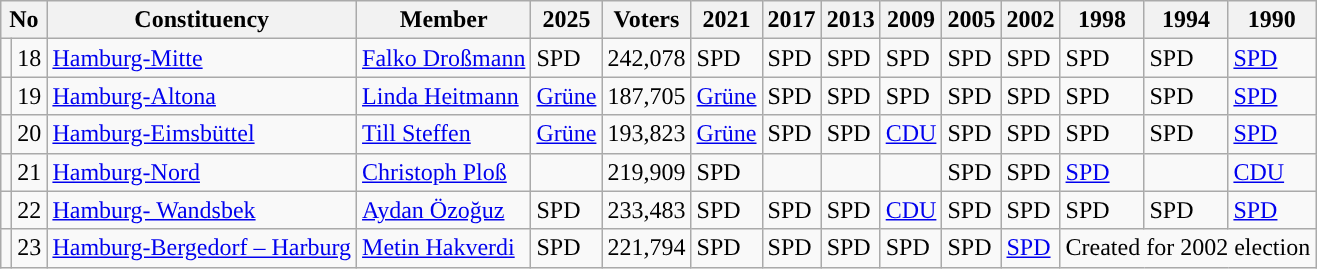<table class="wikitable sortable">
<tr>
<th colspan=2>No</th>
<th>Constituency</th>
<th>Member</th>
<th>2025</th>
<th>Voters</th>
<th>2021</th>
<th>2017</th>
<th>2013</th>
<th>2009</th>
<th>2005</th>
<th>2002</th>
<th>1998</th>
<th>1994</th>
<th>1990</th>
</tr>
<tr>
<td style="background-color: "></td>
<td>18</td>
<td><a href='#'>Hamburg-Mitte</a></td>
<td><a href='#'>Falko Droßmann</a></td>
<td bgcolor=>SPD</td>
<td>242,078</td>
<td bgcolor=>SPD</td>
<td bgcolor=>SPD</td>
<td bgcolor=>SPD</td>
<td bgcolor=>SPD</td>
<td bgcolor=>SPD</td>
<td bgcolor=>SPD</td>
<td bgcolor=>SPD</td>
<td bgcolor=>SPD</td>
<td><a href='#'>SPD</a></td>
</tr>
<tr>
<td style="background-color: "></td>
<td>19</td>
<td><a href='#'>Hamburg-Altona</a></td>
<td><a href='#'>Linda Heitmann</a></td>
<td bgcolor=><a href='#'>Grüne</a></td>
<td>187,705</td>
<td bgcolor=><a href='#'>Grüne</a></td>
<td bgcolor=>SPD</td>
<td bgcolor=>SPD</td>
<td bgcolor=>SPD</td>
<td bgcolor=>SPD</td>
<td bgcolor=>SPD</td>
<td bgcolor=>SPD</td>
<td bgcolor=>SPD</td>
<td><a href='#'>SPD</a></td>
</tr>
<tr>
<td style="background-color: "></td>
<td>20</td>
<td><a href='#'>Hamburg-Eimsbüttel</a></td>
<td><a href='#'>Till Steffen</a></td>
<td><a href='#'>Grüne</a></td>
<td>193,823</td>
<td bgcolor=><a href='#'>Grüne</a></td>
<td bgcolor=>SPD</td>
<td bgcolor=>SPD</td>
<td><a href='#'>CDU</a></td>
<td bgcolor=>SPD</td>
<td bgcolor=>SPD</td>
<td bgcolor=>SPD</td>
<td bgcolor=>SPD</td>
<td><a href='#'>SPD</a></td>
</tr>
<tr>
<td style="background-color: "></td>
<td>21</td>
<td><a href='#'>Hamburg-Nord</a></td>
<td><a href='#'>Christoph Ploß</a></td>
<td></td>
<td>219,909</td>
<td bgcolor=>SPD</td>
<td></td>
<td></td>
<td></td>
<td bgcolor=>SPD</td>
<td bgcolor=>SPD</td>
<td><a href='#'>SPD</a></td>
<td></td>
<td><a href='#'>CDU</a></td>
</tr>
<tr>
<td style="background-color: "></td>
<td>22</td>
<td><a href='#'>Hamburg- Wandsbek</a></td>
<td><a href='#'>Aydan Özoğuz</a></td>
<td bgcolor=>SPD</td>
<td>233,483</td>
<td bgcolor=>SPD</td>
<td bgcolor=>SPD</td>
<td bgcolor=>SPD</td>
<td><a href='#'>CDU</a></td>
<td bgcolor=>SPD</td>
<td bgcolor=>SPD</td>
<td bgcolor=>SPD</td>
<td bgcolor=>SPD</td>
<td><a href='#'>SPD</a></td>
</tr>
<tr>
<td style="background-color: "></td>
<td>23</td>
<td><a href='#'>Hamburg-Bergedorf – Harburg</a></td>
<td><a href='#'>Metin Hakverdi</a></td>
<td bgcolor=>SPD</td>
<td>221,794</td>
<td bgcolor=>SPD</td>
<td bgcolor=>SPD</td>
<td bgcolor=>SPD</td>
<td bgcolor=>SPD</td>
<td bgcolor=>SPD</td>
<td><a href='#'>SPD</a></td>
<td colspan=3>Created for 2002 election</td>
</tr>
</table>
